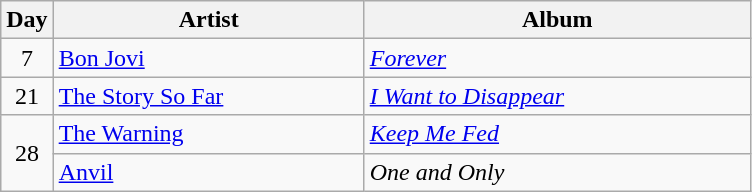<table class="wikitable" id="table_June">
<tr>
<th style="width:20px;">Day</th>
<th style="width:200px;">Artist</th>
<th style="width:250px;">Album</th>
</tr>
<tr>
<td style="text-align:center;" rowspan="1">7</td>
<td><a href='#'>Bon Jovi</a></td>
<td><em><a href='#'>Forever</a></em></td>
</tr>
<tr>
<td style="text-align:center;" rowspan="1">21</td>
<td><a href='#'>The Story So Far</a></td>
<td><em><a href='#'>I Want to Disappear</a></em></td>
</tr>
<tr>
<td style="text-align:center;" rowspan="2">28</td>
<td><a href='#'>The Warning</a></td>
<td><em><a href='#'>Keep Me Fed</a></em></td>
</tr>
<tr>
<td><a href='#'>Anvil</a></td>
<td><em>One and Only</em></td>
</tr>
</table>
